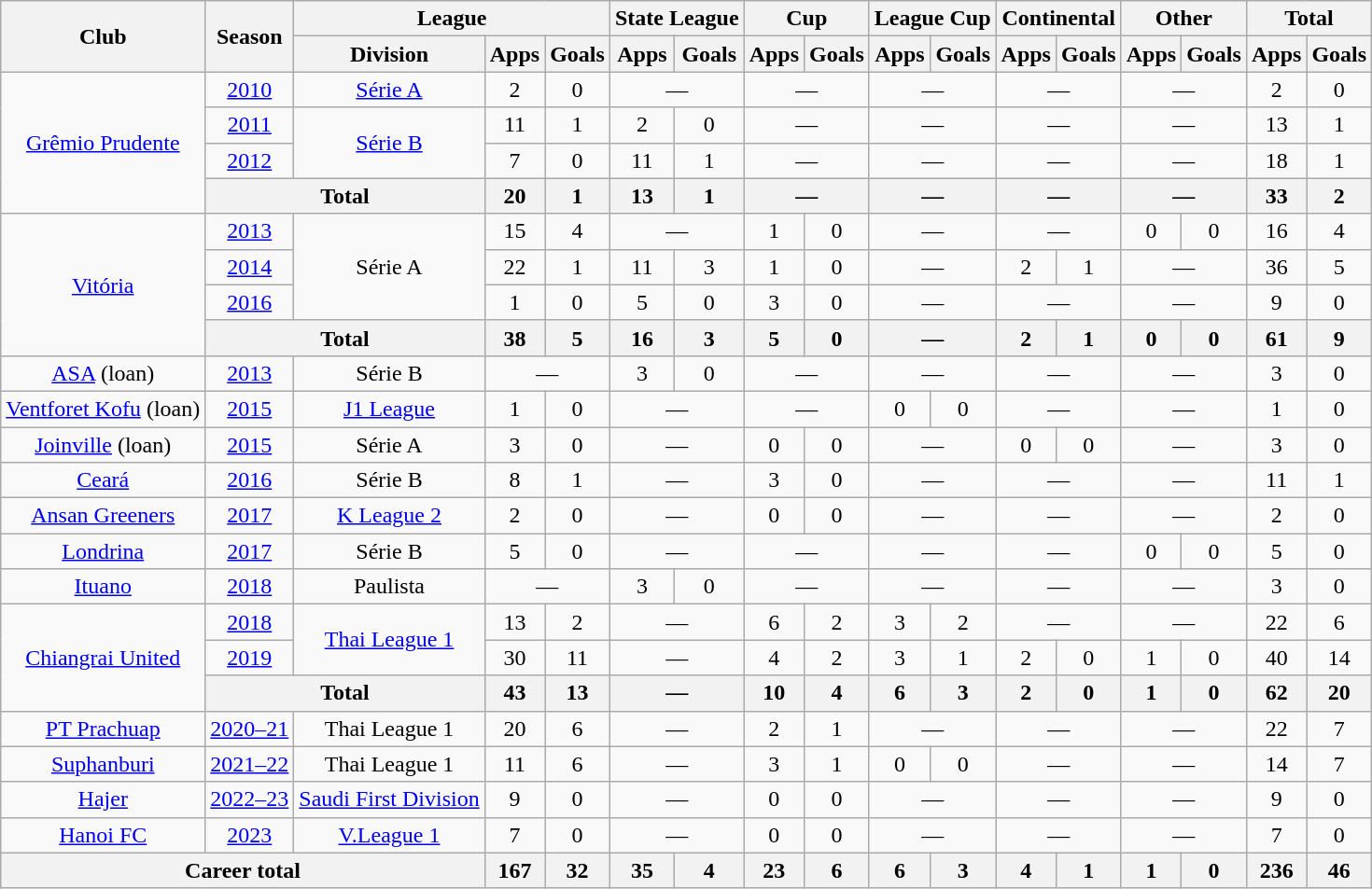<table class="wikitable" style="text-align:center;">
<tr>
<th rowspan=2>Club</th>
<th rowspan=2>Season</th>
<th colspan=3>League</th>
<th colspan=2>State League</th>
<th colspan=2>Cup</th>
<th colspan=2>League Cup</th>
<th colspan=2>Continental</th>
<th colspan=2>Other</th>
<th colspan=2>Total</th>
</tr>
<tr>
<th>Division</th>
<th>Apps</th>
<th>Goals</th>
<th>Apps</th>
<th>Goals</th>
<th>Apps</th>
<th>Goals</th>
<th>Apps</th>
<th>Goals</th>
<th>Apps</th>
<th>Goals</th>
<th>Apps</th>
<th>Goals</th>
<th>Apps</th>
<th>Goals</th>
</tr>
<tr>
<td rowspan="4"><a href='#'>Grêmio Prudente</a></td>
<td><a href='#'>2010</a></td>
<td><a href='#'>Série A</a></td>
<td>2</td>
<td>0</td>
<td colspan="2">—</td>
<td colspan="2">—</td>
<td colspan="2">—</td>
<td colspan="2">—</td>
<td colspan="2">—</td>
<td>2</td>
<td>0</td>
</tr>
<tr>
<td><a href='#'>2011</a></td>
<td rowspan="2"><a href='#'>Série B</a></td>
<td>11</td>
<td>1</td>
<td>2</td>
<td>0</td>
<td colspan="2">—</td>
<td colspan="2">—</td>
<td colspan="2">—</td>
<td colspan="2">—</td>
<td>13</td>
<td>1</td>
</tr>
<tr>
<td><a href='#'>2012</a></td>
<td>7</td>
<td>0</td>
<td>11</td>
<td>1</td>
<td colspan="2">—</td>
<td colspan="2">—</td>
<td colspan="2">—</td>
<td colspan="2">—</td>
<td>18</td>
<td>1</td>
</tr>
<tr>
<th colspan=2>Total</th>
<th>20</th>
<th>1</th>
<th>13</th>
<th>1</th>
<th colspan="2">—</th>
<th colspan="2">—</th>
<th colspan="2">—</th>
<th colspan="2">—</th>
<th>33</th>
<th>2</th>
</tr>
<tr>
<td rowspan="4"><a href='#'>Vitória</a></td>
<td><a href='#'>2013</a></td>
<td rowspan="3">Série A</td>
<td>15</td>
<td>4</td>
<td colspan="2">—</td>
<td>1</td>
<td>0</td>
<td colspan="2">—</td>
<td colspan="2">—</td>
<td>0</td>
<td>0</td>
<td>16</td>
<td>4</td>
</tr>
<tr>
<td><a href='#'>2014</a></td>
<td>22</td>
<td>1</td>
<td>11</td>
<td>3</td>
<td>1</td>
<td>0</td>
<td colspan="2">—</td>
<td>2</td>
<td>1</td>
<td colspan="2">—</td>
<td>36</td>
<td>5</td>
</tr>
<tr>
<td><a href='#'>2016</a></td>
<td>1</td>
<td>0</td>
<td>5</td>
<td>0</td>
<td>3</td>
<td>0</td>
<td colspan="2">—</td>
<td colspan="2">—</td>
<td colspan="2">—</td>
<td>9</td>
<td>0</td>
</tr>
<tr>
<th colspan=2>Total</th>
<th>38</th>
<th>5</th>
<th>16</th>
<th>3</th>
<th>5</th>
<th>0</th>
<th colspan="2">—</th>
<th>2</th>
<th>1</th>
<th>0</th>
<th>0</th>
<th>61</th>
<th>9</th>
</tr>
<tr>
<td><a href='#'>ASA</a> (loan)</td>
<td><a href='#'>2013</a></td>
<td>Série B</td>
<td colspan="2">—</td>
<td>3</td>
<td>0</td>
<td colspan="2">—</td>
<td colspan="2">—</td>
<td colspan="2">—</td>
<td colspan="2">—</td>
<td>3</td>
<td>0</td>
</tr>
<tr>
<td><a href='#'>Ventforet Kofu</a> (loan)</td>
<td><a href='#'>2015</a></td>
<td><a href='#'>J1 League</a></td>
<td>1</td>
<td>0</td>
<td colspan="2">—</td>
<td colspan="2">—</td>
<td>0</td>
<td>0</td>
<td colspan="2">—</td>
<td colspan="2">—</td>
<td>1</td>
<td>0</td>
</tr>
<tr>
<td><a href='#'>Joinville</a> (loan)</td>
<td><a href='#'>2015</a></td>
<td>Série A</td>
<td>3</td>
<td>0</td>
<td colspan="2">—</td>
<td>0</td>
<td>0</td>
<td colspan="2">—</td>
<td>0</td>
<td>0</td>
<td colspan="2">—</td>
<td>3</td>
<td>0</td>
</tr>
<tr>
<td><a href='#'>Ceará</a></td>
<td><a href='#'>2016</a></td>
<td>Série B</td>
<td>8</td>
<td>1</td>
<td colspan="2">—</td>
<td>3</td>
<td>0</td>
<td colspan="2">—</td>
<td colspan="2">—</td>
<td colspan="2">—</td>
<td>11</td>
<td>1</td>
</tr>
<tr>
<td><a href='#'>Ansan Greeners</a></td>
<td><a href='#'>2017</a></td>
<td><a href='#'>K League 2</a></td>
<td>2</td>
<td>0</td>
<td colspan="2">—</td>
<td>0</td>
<td>0</td>
<td colspan="2">—</td>
<td colspan="2">—</td>
<td colspan="2">—</td>
<td>2</td>
<td>0</td>
</tr>
<tr>
<td><a href='#'>Londrina</a></td>
<td><a href='#'>2017</a></td>
<td>Série B</td>
<td>5</td>
<td>0</td>
<td colspan="2">—</td>
<td colspan="2">—</td>
<td colspan="2">—</td>
<td colspan="2">—</td>
<td>0</td>
<td>0</td>
<td>5</td>
<td>0</td>
</tr>
<tr>
<td><a href='#'>Ituano</a></td>
<td><a href='#'>2018</a></td>
<td>Paulista</td>
<td colspan="2">—</td>
<td>3</td>
<td>0</td>
<td colspan="2">—</td>
<td colspan="2">—</td>
<td colspan="2">—</td>
<td colspan="2">—</td>
<td>3</td>
<td>0</td>
</tr>
<tr>
<td rowspan="3"><a href='#'>Chiangrai United</a></td>
<td><a href='#'>2018</a></td>
<td rowspan="2"><a href='#'>Thai League 1</a></td>
<td>13</td>
<td>2</td>
<td colspan="2">—</td>
<td>6</td>
<td>2</td>
<td>3</td>
<td>2</td>
<td colspan="2">—</td>
<td colspan="2">—</td>
<td>22</td>
<td>6</td>
</tr>
<tr>
<td><a href='#'>2019</a></td>
<td>30</td>
<td>11</td>
<td colspan="2">—</td>
<td>4</td>
<td>2</td>
<td>3</td>
<td>1</td>
<td>2</td>
<td>0</td>
<td>1</td>
<td>0</td>
<td>40</td>
<td>14</td>
</tr>
<tr>
<th colspan=2>Total</th>
<th>43</th>
<th>13</th>
<th colspan="2">—</th>
<th>10</th>
<th>4</th>
<th>6</th>
<th>3</th>
<th>2</th>
<th>0</th>
<th>1</th>
<th>0</th>
<th>62</th>
<th>20</th>
</tr>
<tr>
<td><a href='#'>PT Prachuap</a></td>
<td><a href='#'>2020–21</a></td>
<td>Thai League 1</td>
<td>20</td>
<td>6</td>
<td colspan="2">—</td>
<td>2</td>
<td>1</td>
<td colspan="2">—</td>
<td colspan="2">—</td>
<td colspan="2">—</td>
<td>22</td>
<td>7</td>
</tr>
<tr>
<td><a href='#'>Suphanburi</a></td>
<td><a href='#'>2021–22</a></td>
<td>Thai League 1</td>
<td>11</td>
<td>6</td>
<td colspan="2">—</td>
<td>3</td>
<td>1</td>
<td>0</td>
<td>0</td>
<td colspan="2">—</td>
<td colspan="2">—</td>
<td>14</td>
<td>7</td>
</tr>
<tr>
<td><a href='#'>Hajer</a></td>
<td><a href='#'>2022–23</a></td>
<td><a href='#'>Saudi First Division</a></td>
<td>9</td>
<td>0</td>
<td colspan="2">—</td>
<td>0</td>
<td>0</td>
<td colspan="2">—</td>
<td colspan="2">—</td>
<td colspan="2">—</td>
<td>9</td>
<td>0</td>
</tr>
<tr>
<td><a href='#'>Hanoi FC</a></td>
<td><a href='#'>2023</a></td>
<td><a href='#'>V.League 1</a></td>
<td>7</td>
<td>0</td>
<td colspan="2">—</td>
<td>0</td>
<td>0</td>
<td colspan="2">—</td>
<td colspan="2">—</td>
<td colspan="2">—</td>
<td>7</td>
<td>0</td>
</tr>
<tr>
<th colspan="3">Career total</th>
<th>167</th>
<th>32</th>
<th>35</th>
<th>4</th>
<th>23</th>
<th>6</th>
<th>6</th>
<th>3</th>
<th>4</th>
<th>1</th>
<th>1</th>
<th>0</th>
<th>236</th>
<th>46</th>
</tr>
</table>
